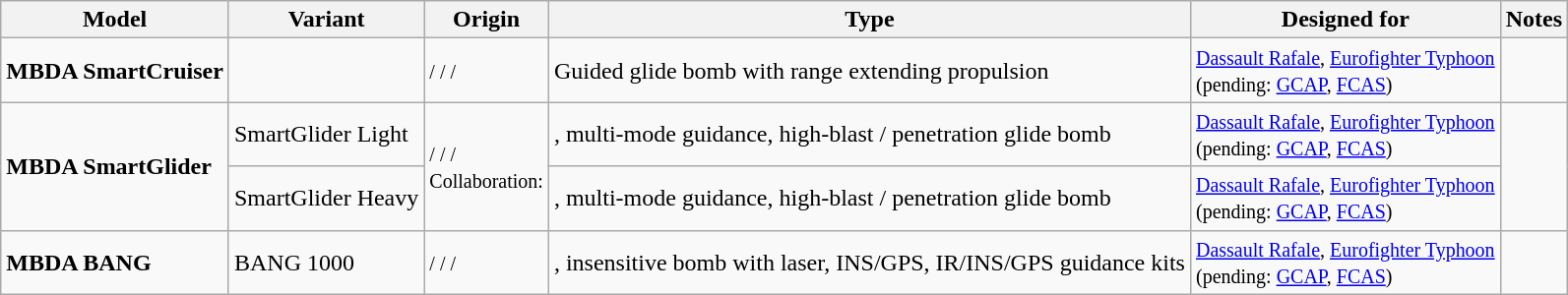<table class="wikitable sortable">
<tr>
<th>Model</th>
<th>Variant</th>
<th>Origin</th>
<th>Type</th>
<th>Designed for</th>
<th>Notes</th>
</tr>
<tr>
<td><strong>MBDA SmartCruiser</strong></td>
<td></td>
<td><small> /  /  / </small></td>
<td>Guided glide bomb with range extending propulsion</td>
<td><small><a href='#'>Dassault Rafale</a>, <a href='#'>Eurofighter Typhoon</a><br></small><small>(pending: <a href='#'>GCAP</a>, <a href='#'>FCAS</a>)</small></td>
<td></td>
</tr>
<tr>
<td rowspan="2"><strong>MBDA SmartGlider</strong></td>
<td>SmartGlider Light</td>
<td rowspan="2"><small> /  /  / <br></small><small>Collaboration: </small></td>
<td>, multi-mode guidance, high-blast / penetration glide bomb</td>
<td><small><a href='#'>Dassault Rafale</a>, <a href='#'>Eurofighter Typhoon</a><br></small><small>(pending: <a href='#'>GCAP</a>, <a href='#'>FCAS</a>)</small></td>
<td rowspan="2"></td>
</tr>
<tr>
<td>SmartGlider Heavy</td>
<td>, multi-mode guidance, high-blast / penetration glide bomb</td>
<td><small><a href='#'>Dassault Rafale</a>, <a href='#'>Eurofighter Typhoon</a><br></small><small>(pending: <a href='#'>GCAP</a>, <a href='#'>FCAS</a>)</small></td>
</tr>
<tr>
<td><strong>MBDA BANG</strong></td>
<td>BANG 1000</td>
<td><small> /  /  / </small></td>
<td>, insensitive bomb with laser, INS/GPS, IR/INS/GPS guidance kits</td>
<td><small><a href='#'>Dassault Rafale</a>, <a href='#'>Eurofighter Typhoon</a><br></small><small>(pending: <a href='#'>GCAP</a>, <a href='#'>FCAS</a>)</small></td>
<td></td>
</tr>
</table>
